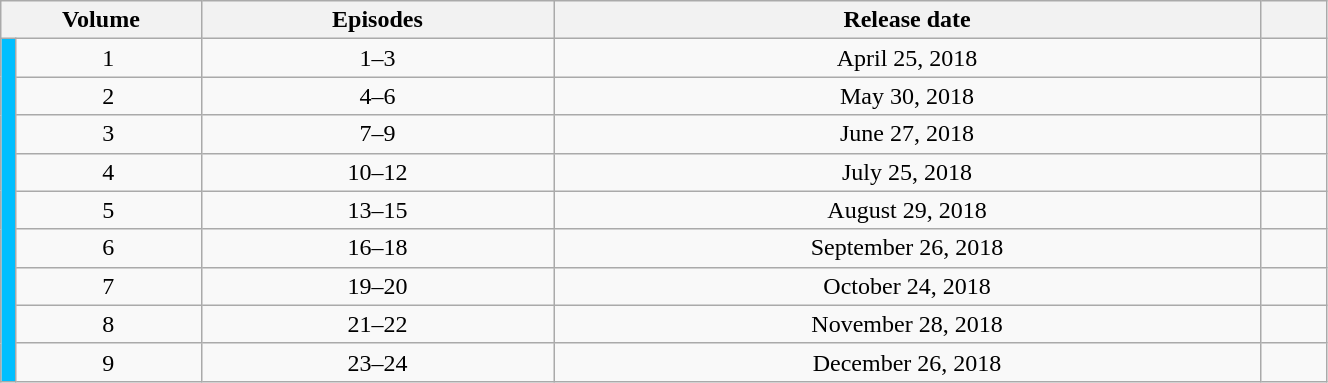<table class="wikitable" style="text-align: center; width: 70%;">
<tr>
<th colspan="2" width="15%">Volume</th>
<th>Episodes</th>
<th>Release date</th>
<th width="5%"></th>
</tr>
<tr>
<td rowspan="9" width="1%" style="background: #00BFFF"></td>
<td>1</td>
<td>1–3</td>
<td>April 25, 2018</td>
<td></td>
</tr>
<tr>
<td>2</td>
<td>4–6</td>
<td>May 30, 2018</td>
<td></td>
</tr>
<tr>
<td>3</td>
<td>7–9</td>
<td>June 27, 2018</td>
<td></td>
</tr>
<tr>
<td>4</td>
<td>10–12</td>
<td>July 25, 2018</td>
<td></td>
</tr>
<tr>
<td>5</td>
<td>13–15</td>
<td>August 29, 2018</td>
<td></td>
</tr>
<tr>
<td>6</td>
<td>16–18</td>
<td>September 26, 2018</td>
<td></td>
</tr>
<tr>
<td>7</td>
<td>19–20</td>
<td>October 24, 2018</td>
<td></td>
</tr>
<tr>
<td>8</td>
<td>21–22</td>
<td>November 28, 2018</td>
<td></td>
</tr>
<tr>
<td>9</td>
<td>23–24</td>
<td>December 26, 2018</td>
<td></td>
</tr>
</table>
